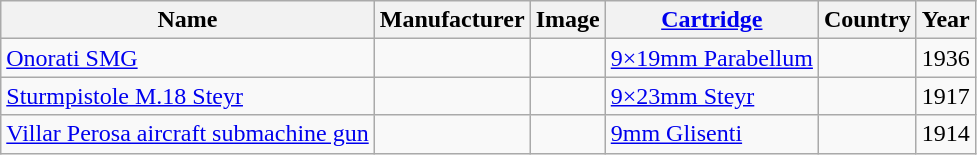<table class="wikitable sortable">
<tr>
<th>Name</th>
<th>Manufacturer</th>
<th class="unsortable">Image</th>
<th><a href='#'>Cartridge</a></th>
<th>Country</th>
<th>Year</th>
</tr>
<tr>
<td><a href='#'>Onorati SMG</a></td>
<td></td>
<td></td>
<td><a href='#'>9×19mm Parabellum</a></td>
<td></td>
<td>1936</td>
</tr>
<tr>
<td><a href='#'>Sturmpistole M.18 Steyr</a></td>
<td></td>
<td></td>
<td><a href='#'>9×23mm Steyr</a></td>
<td><br></td>
<td>1917</td>
</tr>
<tr>
<td><a href='#'>Villar Perosa aircraft submachine gun</a></td>
<td></td>
<td></td>
<td><a href='#'>9mm Glisenti</a></td>
<td></td>
<td>1914</td>
</tr>
</table>
